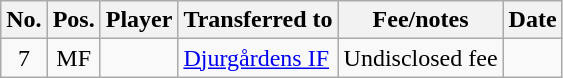<table class="wikitable sortable">
<tr>
<th>No.</th>
<th><strong>Pos.</strong></th>
<th><strong>Player</strong></th>
<th><strong>Transferred to</strong></th>
<th><strong>Fee/notes</strong></th>
<th><strong>Date</strong></th>
</tr>
<tr>
<td align="center">7</td>
<td align="center">MF</td>
<td></td>
<td> <a href='#'>Djurgårdens IF</a></td>
<td>Undisclosed fee</td>
<td></td>
</tr>
</table>
